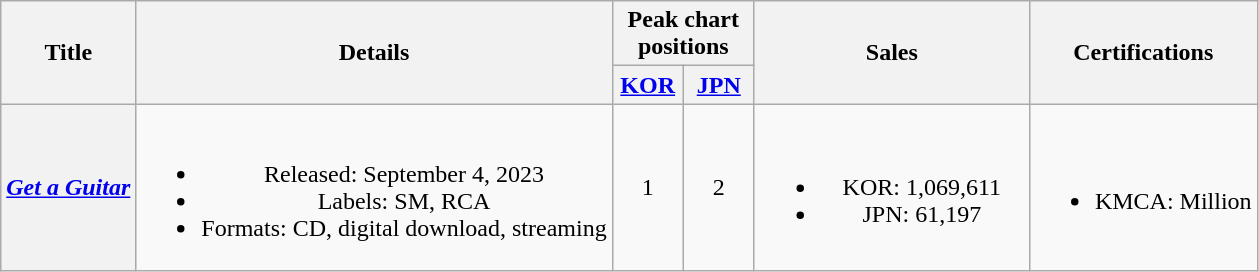<table class="wikitable plainrowheaders" style="text-align:center">
<tr>
<th scope="col" rowspan="2">Title</th>
<th scope="col" rowspan="2">Details</th>
<th scope="col" colspan="2">Peak chart positions</th>
<th scope="col" rowspan="2" style="width:11em">Sales</th>
<th scope="col" rowspan="2">Certifications</th>
</tr>
<tr>
<th scope="col" style="width:2.5em" style="width:3em;font-size:90%"><a href='#'>KOR</a><br></th>
<th scope="col" style="width:2.5em" style="width:3em;font-size:90%"><a href='#'>JPN</a><br></th>
</tr>
<tr>
<th scope="row"><em><a href='#'>Get a Guitar</a></em></th>
<td><br><ul><li>Released: September 4, 2023</li><li>Labels: SM, RCA</li><li>Formats: CD, digital download, streaming</li></ul></td>
<td>1</td>
<td>2</td>
<td><br><ul><li>KOR: 1,069,611</li><li>JPN: 61,197</li></ul></td>
<td><br><ul><li>KMCA: Million</li></ul></td>
</tr>
</table>
